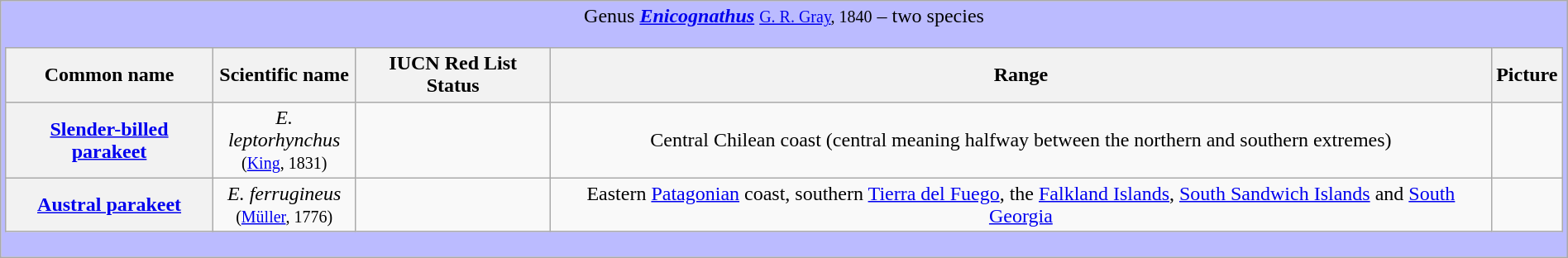<table class="wikitable" style="width:100%;text-align:center">
<tr>
<td colspan="100%" align="center" bgcolor="#BBBBFF">Genus <strong><em><a href='#'>Enicognathus</a></em></strong> <small><a href='#'>G. R. Gray</a>, 1840</small> – two species<br><table class="wikitable sortable" style="width:100%;text-align:center">
<tr>
<th scope="col">Common name</th>
<th scope="col">Scientific name</th>
<th scope="col">IUCN Red List Status</th>
<th scope="col" class="unsortable">Range</th>
<th scope="col" class="unsortable">Picture</th>
</tr>
<tr>
<th scope="row"><a href='#'>Slender-billed parakeet</a></th>
<td><em>E. leptorhynchus</em> <br><small>(<a href='#'>King</a>, 1831)</small></td>
<td></td>
<td>Central Chilean coast (central meaning halfway between the northern and southern extremes)</td>
<td></td>
</tr>
<tr>
<th scope="row"><a href='#'>Austral parakeet</a></th>
<td><em>E. ferrugineus</em> <br><small>(<a href='#'>Müller</a>, 1776)</small></td>
<td></td>
<td>Eastern <a href='#'>Patagonian</a> coast, southern <a href='#'>Tierra del Fuego</a>, the <a href='#'>Falkland Islands</a>, <a href='#'>South Sandwich Islands</a> and <a href='#'>South Georgia</a></td>
<td></td>
</tr>
</table>
</td>
</tr>
</table>
